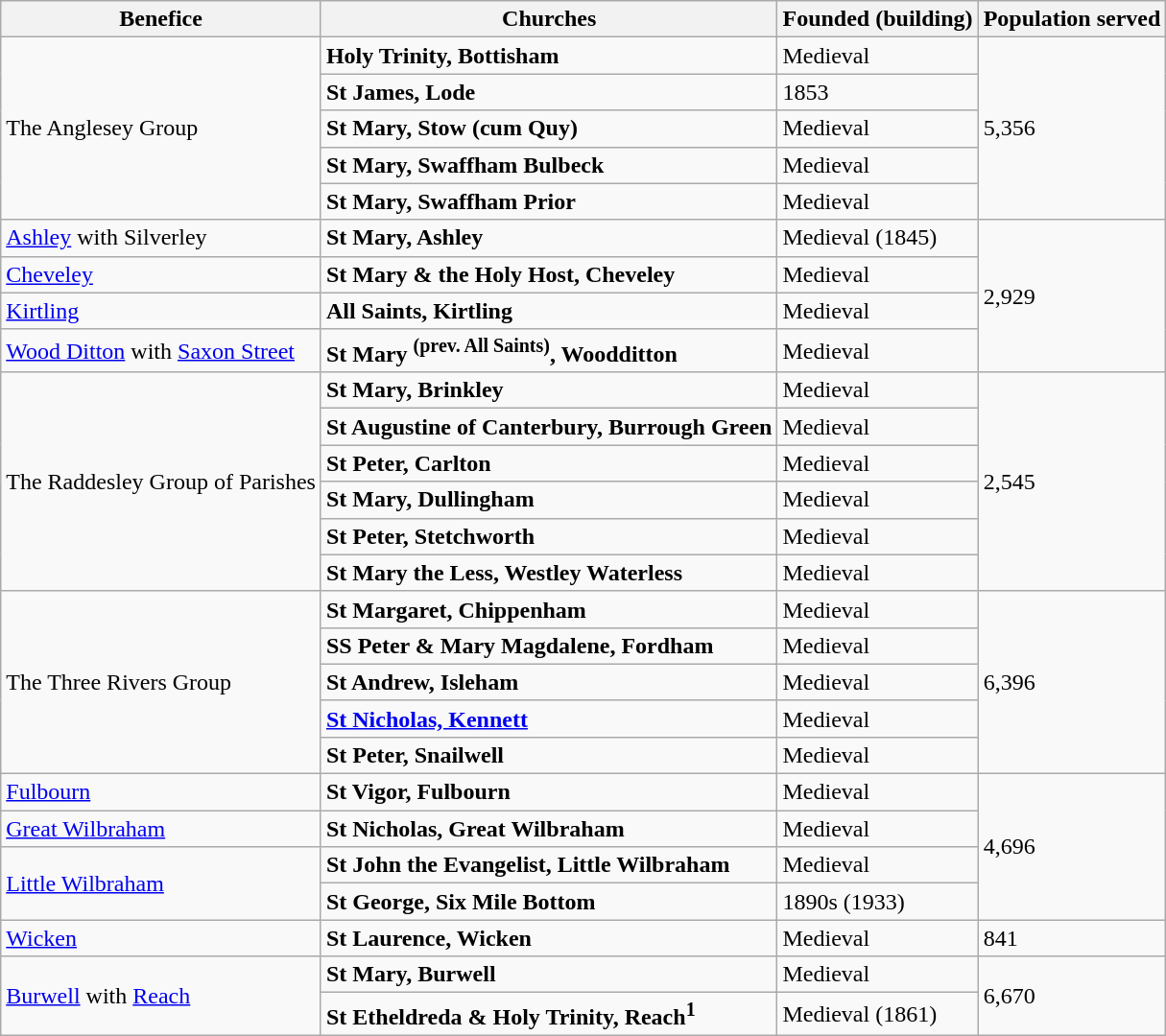<table class="wikitable">
<tr>
<th>Benefice</th>
<th>Churches</th>
<th>Founded (building)</th>
<th>Population served<strong></strong></th>
</tr>
<tr>
<td rowspan="5">The Anglesey Group</td>
<td><strong>Holy Trinity, Bottisham</strong></td>
<td>Medieval</td>
<td rowspan="5">5,356</td>
</tr>
<tr>
<td><strong>St James, Lode</strong></td>
<td>1853</td>
</tr>
<tr>
<td><strong>St Mary, Stow (cum Quy)</strong></td>
<td>Medieval</td>
</tr>
<tr>
<td><strong>St Mary, Swaffham Bulbeck</strong></td>
<td>Medieval</td>
</tr>
<tr>
<td><strong>St Mary, Swaffham Prior</strong></td>
<td>Medieval</td>
</tr>
<tr>
<td><a href='#'>Ashley</a> with Silverley</td>
<td><strong>St Mary, Ashley</strong></td>
<td>Medieval (1845)</td>
<td rowspan="4">2,929</td>
</tr>
<tr>
<td><a href='#'>Cheveley</a></td>
<td><strong>St Mary & the Holy Host, Cheveley</strong></td>
<td>Medieval</td>
</tr>
<tr>
<td><a href='#'>Kirtling</a></td>
<td><strong>All Saints, Kirtling</strong></td>
<td>Medieval</td>
</tr>
<tr>
<td><a href='#'>Wood Ditton</a> with <a href='#'>Saxon Street</a></td>
<td><strong>St Mary <sup>(prev. All Saints)</sup>, Woodditton</strong></td>
<td>Medieval</td>
</tr>
<tr>
<td rowspan="6">The Raddesley Group of Parishes</td>
<td><strong>St Mary, Brinkley</strong></td>
<td>Medieval</td>
<td rowspan="6">2,545</td>
</tr>
<tr>
<td><strong>St Augustine of Canterbury, Burrough Green</strong></td>
<td>Medieval</td>
</tr>
<tr>
<td><strong>St Peter, Carlton</strong></td>
<td>Medieval</td>
</tr>
<tr>
<td><strong>St Mary, Dullingham</strong></td>
<td>Medieval</td>
</tr>
<tr>
<td><strong>St Peter, Stetchworth</strong></td>
<td>Medieval</td>
</tr>
<tr>
<td><strong>St Mary the Less, Westley Waterless</strong></td>
<td>Medieval</td>
</tr>
<tr>
<td rowspan="5">The Three Rivers Group</td>
<td><strong>St Margaret, Chippenham</strong></td>
<td>Medieval</td>
<td rowspan="5">6,396</td>
</tr>
<tr>
<td><strong>SS Peter & Mary Magdalene, Fordham</strong></td>
<td>Medieval</td>
</tr>
<tr>
<td><strong>St Andrew, Isleham</strong></td>
<td>Medieval</td>
</tr>
<tr>
<td><a href='#'><strong>St Nicholas, Kennett</strong></a></td>
<td>Medieval</td>
</tr>
<tr>
<td><strong>St Peter, Snailwell</strong></td>
<td>Medieval</td>
</tr>
<tr>
<td><a href='#'>Fulbourn</a></td>
<td><strong>St Vigor, Fulbourn</strong></td>
<td>Medieval</td>
<td rowspan="4">4,696</td>
</tr>
<tr>
<td><a href='#'>Great Wilbraham</a></td>
<td><strong>St Nicholas, Great Wilbraham</strong></td>
<td>Medieval</td>
</tr>
<tr>
<td rowspan="2"><a href='#'>Little Wilbraham</a></td>
<td><strong>St John the Evangelist, Little Wilbraham</strong></td>
<td>Medieval</td>
</tr>
<tr>
<td><strong>St George, Six Mile Bottom</strong></td>
<td>1890s (1933)</td>
</tr>
<tr>
<td><a href='#'>Wicken</a></td>
<td><strong>St Laurence, Wicken</strong></td>
<td>Medieval</td>
<td>841</td>
</tr>
<tr>
<td rowspan="2"><a href='#'>Burwell</a> with <a href='#'>Reach</a></td>
<td><strong>St Mary, Burwell</strong></td>
<td>Medieval</td>
<td rowspan="2">6,670</td>
</tr>
<tr>
<td><strong>St Etheldreda & Holy Trinity, Reach<sup>1</sup></strong></td>
<td>Medieval (1861)</td>
</tr>
</table>
